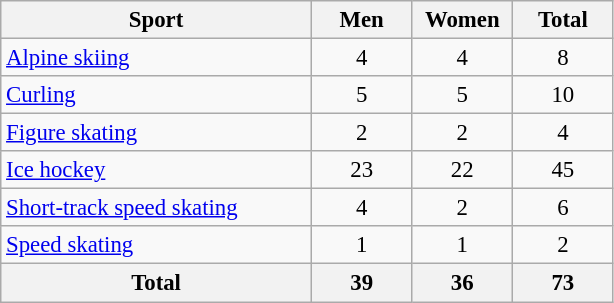<table class="wikitable" style="text-align:center; font-size: 95%">
<tr>
<th width=200>Sport</th>
<th width=60>Men</th>
<th width=60>Women</th>
<th width=60>Total</th>
</tr>
<tr>
<td align=left><a href='#'>Alpine skiing</a></td>
<td>4</td>
<td>4</td>
<td>8</td>
</tr>
<tr>
<td align=left><a href='#'>Curling</a></td>
<td>5</td>
<td>5</td>
<td>10</td>
</tr>
<tr>
<td align=left><a href='#'>Figure skating</a></td>
<td>2</td>
<td>2</td>
<td>4</td>
</tr>
<tr>
<td align=left><a href='#'>Ice hockey</a></td>
<td>23</td>
<td>22</td>
<td>45</td>
</tr>
<tr>
<td align=left><a href='#'>Short-track speed skating</a></td>
<td>4</td>
<td>2</td>
<td>6</td>
</tr>
<tr>
<td align=left><a href='#'>Speed skating</a></td>
<td>1</td>
<td>1</td>
<td>2</td>
</tr>
<tr>
<th>Total</th>
<th>39</th>
<th>36</th>
<th>73</th>
</tr>
</table>
